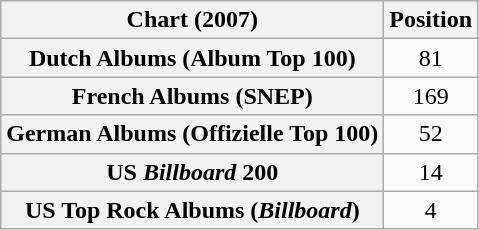<table class="wikitable plainrowheaders sortable">
<tr>
<th scope="col">Chart (2007)</th>
<th scope="col">Position</th>
</tr>
<tr>
<th scope="row">Dutch Albums (Album Top 100)</th>
<td align="center">81</td>
</tr>
<tr>
<th scope="row">French Albums (SNEP)</th>
<td align="center">169</td>
</tr>
<tr>
<th scope="row">German Albums (Offizielle Top 100)</th>
<td align="center">52</td>
</tr>
<tr>
<th scope="row">US <em>Billboard</em> 200</th>
<td align="center">14</td>
</tr>
<tr>
<th scope="row">US Top Rock Albums (<em>Billboard</em>)</th>
<td align="center">4</td>
</tr>
</table>
